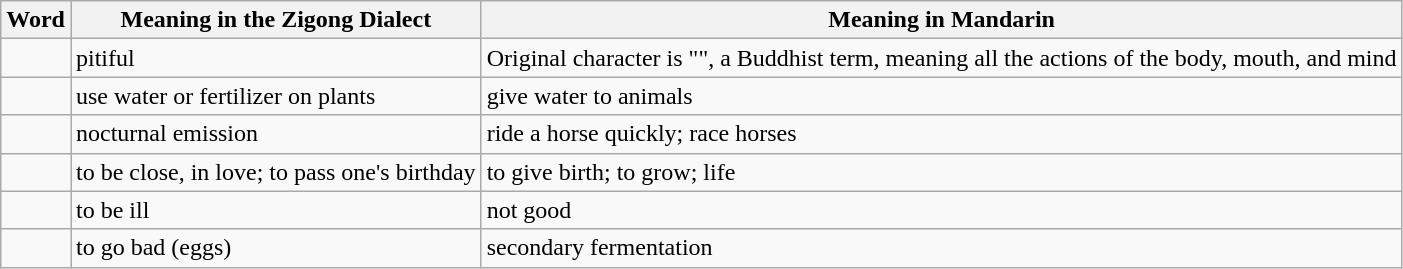<table class="wikitable">
<tr>
<th>Word</th>
<th>Meaning in the Zigong Dialect</th>
<th>Meaning in Mandarin</th>
</tr>
<tr>
<td></td>
<td>pitiful</td>
<td>Original character is "", a Buddhist term, meaning all the actions of the body, mouth, and mind</td>
</tr>
<tr>
<td></td>
<td>use water or fertilizer on plants</td>
<td>give water to animals</td>
</tr>
<tr>
<td></td>
<td>nocturnal emission</td>
<td>ride a horse quickly; race horses</td>
</tr>
<tr>
<td></td>
<td>to be close, in love; to pass one's birthday</td>
<td>to give birth; to grow; life</td>
</tr>
<tr>
<td></td>
<td>to be ill</td>
<td>not good</td>
</tr>
<tr>
<td></td>
<td>to go bad (eggs)</td>
<td>secondary fermentation</td>
</tr>
</table>
